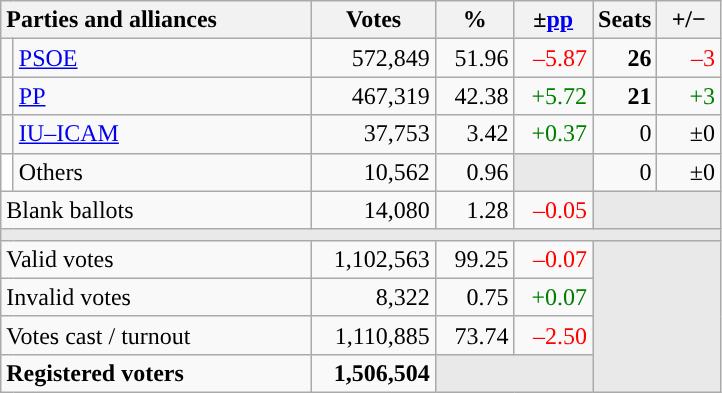<table class="wikitable" style="text-align:right;">
<tr>
<th style="text-align:left;" colspan="2" width="200">Parties and alliances</th>
<th width="75">Votes</th>
<th width="45">%</th>
<th width="45">±<a href='#'>pp</a></th>
<th width="35">Seats</th>
<th width="35">+/−</th>
</tr>
<tr>
<td width="1" style="color:inherit;background:"></td>
<td align="left"><a href='#'>PSOE</a></td>
<td>572,849</td>
<td>51.96</td>
<td style="color:red;">–5.87</td>
<td><strong>26</strong></td>
<td style="color:red;">–3</td>
</tr>
<tr>
<td style="color:inherit;background:"></td>
<td align="left"><a href='#'>PP</a></td>
<td>467,319</td>
<td>42.38</td>
<td style="color:green;">+5.72</td>
<td><strong>21</strong></td>
<td style="color:green;">+3</td>
</tr>
<tr>
<td style="color:inherit;background:"></td>
<td align="left"><a href='#'>IU–ICAM</a></td>
<td>37,753</td>
<td>3.42</td>
<td style="color:green;">+0.37</td>
<td>0</td>
<td>±0</td>
</tr>
<tr>
<td bgcolor="white"></td>
<td align="left">Others</td>
<td>10,562</td>
<td>0.96</td>
<td bgcolor="#E9E9E9"></td>
<td>0</td>
<td>±0</td>
</tr>
<tr>
<td align="left" colspan="2">Blank ballots</td>
<td>14,080</td>
<td>1.28</td>
<td style="color:red;">–0.05</td>
<td bgcolor="#E9E9E9" colspan="2"></td>
</tr>
<tr>
<td colspan="7" bgcolor="#E9E9E9"></td>
</tr>
<tr>
<td align="left" colspan="2">Valid votes</td>
<td>1,102,563</td>
<td>99.25</td>
<td style="color:red;">–0.07</td>
<td bgcolor="#E9E9E9" colspan="2" rowspan="4"></td>
</tr>
<tr>
<td align="left" colspan="2">Invalid votes</td>
<td>8,322</td>
<td>0.75</td>
<td style="color:green;">+0.07</td>
</tr>
<tr>
<td align="left" colspan="2">Votes cast / turnout</td>
<td>1,110,885</td>
<td>73.74</td>
<td style="color:red;">–2.50</td>
</tr>
<tr style="font-weight:bold;">
<td align="left" colspan="2">Registered voters</td>
<td>1,506,504</td>
<td bgcolor="#E9E9E9" colspan="2"></td>
</tr>
</table>
